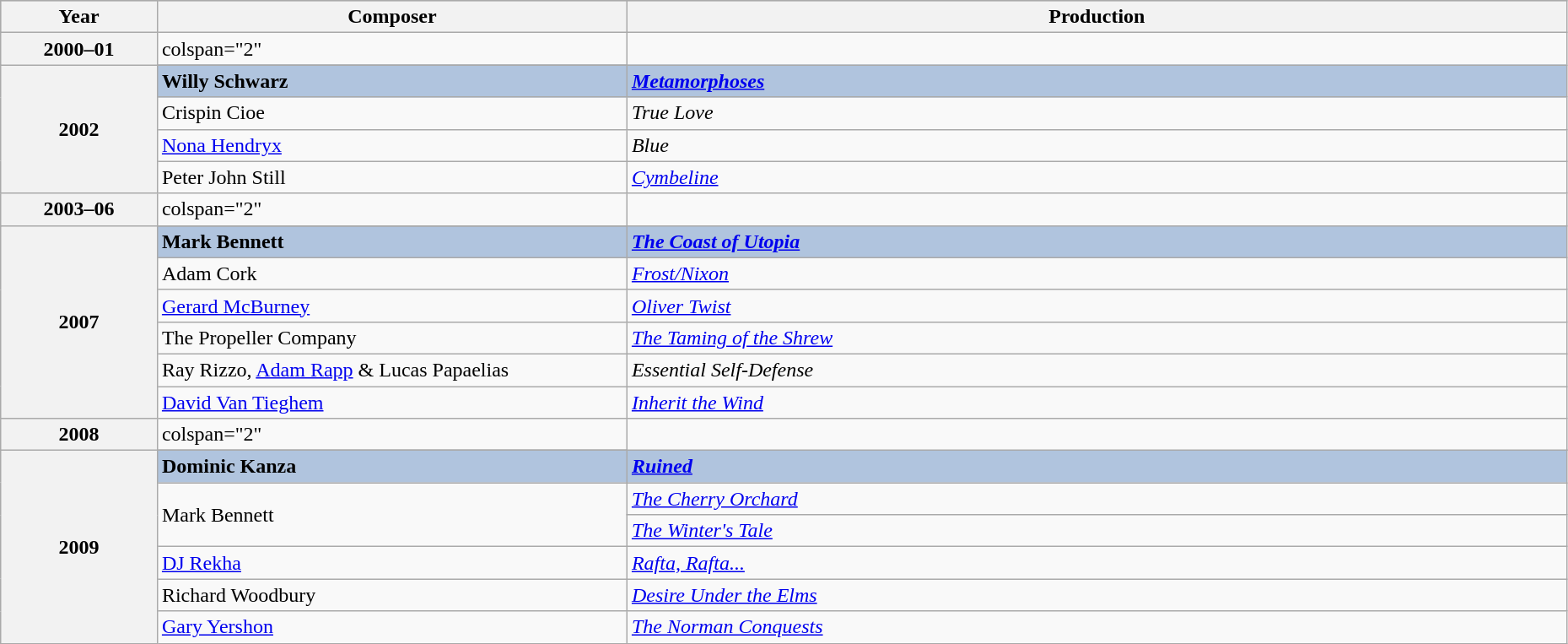<table class="wikitable" style="width:98%;">
<tr style="background:#bebebe;">
<th style="width:10%;">Year</th>
<th style="width:30%;">Composer</th>
<th style="width:60%;">Production</th>
</tr>
<tr>
<th>2000–01</th>
<td>colspan="2" </td>
</tr>
<tr>
<th rowspan="5">2002</th>
</tr>
<tr style="background:#B0C4DE">
<td><strong>Willy Schwarz</strong></td>
<td><strong><em><a href='#'>Metamorphoses</a></em></strong></td>
</tr>
<tr>
<td>Crispin Cioe</td>
<td><em>True Love</em></td>
</tr>
<tr>
<td><a href='#'>Nona Hendryx</a></td>
<td><em>Blue</em></td>
</tr>
<tr>
<td>Peter John Still</td>
<td><em><a href='#'>Cymbeline</a></em></td>
</tr>
<tr>
<th>2003–06</th>
<td>colspan="2" </td>
</tr>
<tr>
<th rowspan="7">2007</th>
</tr>
<tr style="background:#B0C4DE">
<td><strong>Mark Bennett</strong></td>
<td><strong><em><a href='#'>The Coast of Utopia</a></em></strong></td>
</tr>
<tr>
<td>Adam Cork</td>
<td><em><a href='#'>Frost/Nixon</a></em></td>
</tr>
<tr>
<td><a href='#'>Gerard McBurney</a></td>
<td><em><a href='#'>Oliver Twist</a></em></td>
</tr>
<tr>
<td>The Propeller Company</td>
<td><em><a href='#'>The Taming of the Shrew</a></em></td>
</tr>
<tr>
<td>Ray Rizzo, <a href='#'>Adam Rapp</a> & Lucas Papaelias</td>
<td><em>Essential Self-Defense</em></td>
</tr>
<tr>
<td><a href='#'>David Van Tieghem</a></td>
<td><em><a href='#'>Inherit the Wind</a></em></td>
</tr>
<tr>
<th>2008</th>
<td>colspan="2" </td>
</tr>
<tr>
<th rowspan="7">2009</th>
</tr>
<tr style="background:#B0C4DE">
<td><strong>Dominic Kanza</strong></td>
<td><strong><em><a href='#'>Ruined</a></em></strong></td>
</tr>
<tr>
<td rowspan="2">Mark Bennett</td>
<td><em><a href='#'>The Cherry Orchard</a></em></td>
</tr>
<tr>
<td><em><a href='#'>The Winter's Tale</a></em></td>
</tr>
<tr>
<td><a href='#'>DJ Rekha</a></td>
<td><em><a href='#'>Rafta, Rafta...</a></em></td>
</tr>
<tr>
<td>Richard Woodbury</td>
<td><em><a href='#'>Desire Under the Elms</a></em></td>
</tr>
<tr>
<td><a href='#'>Gary Yershon</a></td>
<td><em><a href='#'>The Norman Conquests</a></em></td>
</tr>
</table>
